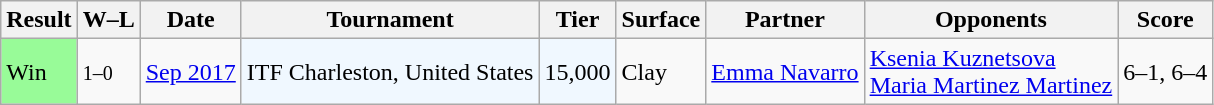<table class="sortable wikitable">
<tr>
<th>Result</th>
<th class="unsortable">W–L</th>
<th>Date</th>
<th>Tournament</th>
<th>Tier</th>
<th>Surface</th>
<th>Partner</th>
<th>Opponents</th>
<th class="unsortable">Score</th>
</tr>
<tr>
<td style="background:#98fb98;">Win</td>
<td><small>1–0</small></td>
<td><a href='#'>Sep 2017</a></td>
<td style="background:#f0f8ff;">ITF Charleston, United States</td>
<td style="background:#f0f8ff;">15,000</td>
<td>Clay</td>
<td> <a href='#'>Emma Navarro</a></td>
<td> <a href='#'>Ksenia Kuznetsova</a> <br>  <a href='#'>Maria Martinez Martinez</a></td>
<td>6–1, 6–4</td>
</tr>
</table>
